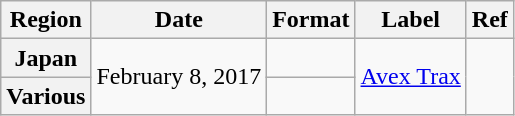<table class="wikitable plainrowheaders">
<tr>
<th scope="col">Region</th>
<th scope="col">Date</th>
<th scope="col">Format</th>
<th scope="col">Label</th>
<th scope="col">Ref</th>
</tr>
<tr>
<th scope="row">Japan</th>
<td rowspan="2">February 8, 2017</td>
<td></td>
<td rowspan="2"><a href='#'>Avex Trax</a></td>
<td rowspan="2"></td>
</tr>
<tr>
<th scope="row">Various </th>
<td></td>
</tr>
</table>
